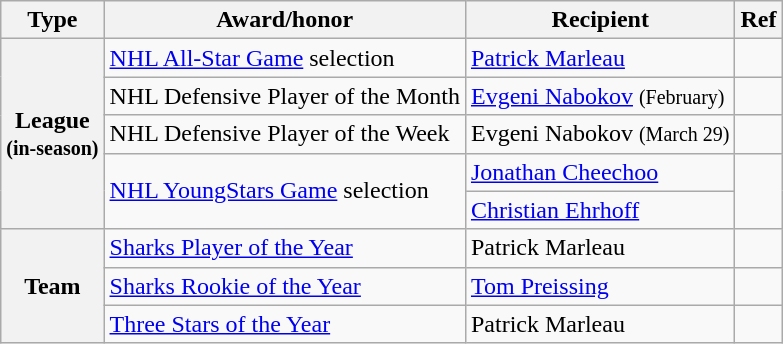<table class="wikitable">
<tr>
<th scope="col">Type</th>
<th scope="col">Award/honor</th>
<th scope="col">Recipient</th>
<th scope="col">Ref</th>
</tr>
<tr>
<th scope="row" rowspan="5">League<br><small>(in-season)</small></th>
<td><a href='#'>NHL All-Star Game</a> selection</td>
<td><a href='#'>Patrick Marleau</a></td>
<td></td>
</tr>
<tr>
<td>NHL Defensive Player of the Month</td>
<td><a href='#'>Evgeni Nabokov</a> <small>(February)</small></td>
<td></td>
</tr>
<tr>
<td>NHL Defensive Player of the Week</td>
<td>Evgeni Nabokov <small>(March 29)</small></td>
<td></td>
</tr>
<tr>
<td rowspan="2"><a href='#'>NHL YoungStars Game</a> selection</td>
<td><a href='#'>Jonathan Cheechoo</a></td>
<td rowspan="2"></td>
</tr>
<tr>
<td><a href='#'>Christian Ehrhoff</a></td>
</tr>
<tr>
<th scope="row" rowspan="3">Team</th>
<td><a href='#'>Sharks Player of the Year</a></td>
<td>Patrick Marleau</td>
<td></td>
</tr>
<tr>
<td><a href='#'>Sharks Rookie of the Year</a></td>
<td><a href='#'>Tom Preissing</a></td>
<td></td>
</tr>
<tr>
<td><a href='#'>Three Stars of the Year</a></td>
<td>Patrick Marleau</td>
<td></td>
</tr>
</table>
